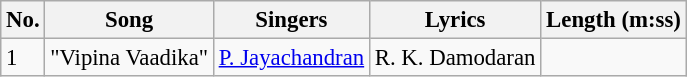<table class="wikitable" style="font-size:95%;">
<tr>
<th>No.</th>
<th>Song</th>
<th>Singers</th>
<th>Lyrics</th>
<th>Length (m:ss)</th>
</tr>
<tr>
<td>1</td>
<td>"Vipina Vaadika"</td>
<td><a href='#'>P. Jayachandran</a></td>
<td>R. K. Damodaran</td>
<td></td>
</tr>
</table>
